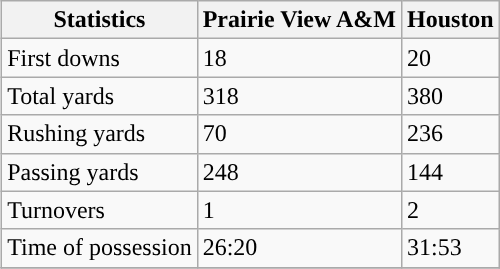<table class="wikitable" style="float: right;">
<tr>
<th>Statistics</th>
<th>Prairie View A&M</th>
<th>Houston</th>
</tr>
<tr>
<td>First downs</td>
<td>18</td>
<td>20</td>
</tr>
<tr>
<td>Total yards</td>
<td>318</td>
<td>380</td>
</tr>
<tr>
<td>Rushing yards</td>
<td>70</td>
<td>236</td>
</tr>
<tr>
<td>Passing yards</td>
<td>248</td>
<td>144</td>
</tr>
<tr>
<td>Turnovers</td>
<td>1</td>
<td>2</td>
</tr>
<tr>
<td>Time of possession</td>
<td>26:20</td>
<td>31:53</td>
</tr>
<tr>
</tr>
</table>
